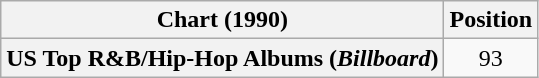<table class="wikitable plainrowheaders" style="text-align:center">
<tr>
<th scope="col">Chart (1990)</th>
<th scope="col">Position</th>
</tr>
<tr>
<th scope="row">US Top R&B/Hip-Hop Albums (<em>Billboard</em>)</th>
<td>93</td>
</tr>
</table>
